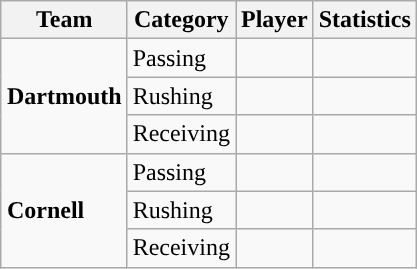<table class="wikitable" style="float: right;">
<tr>
<th>Team</th>
<th>Category</th>
<th>Player</th>
<th>Statistics</th>
</tr>
<tr>
<td rowspan=3><strong>Dartmouth</strong></td>
<td>Passing</td>
<td></td>
<td></td>
</tr>
<tr>
<td>Rushing</td>
<td></td>
<td></td>
</tr>
<tr>
<td>Receiving</td>
<td></td>
<td></td>
</tr>
<tr>
<td rowspan=3><strong>Cornell</strong></td>
<td>Passing</td>
<td></td>
<td></td>
</tr>
<tr>
<td>Rushing</td>
<td></td>
<td></td>
</tr>
<tr>
<td>Receiving</td>
<td></td>
<td></td>
</tr>
</table>
